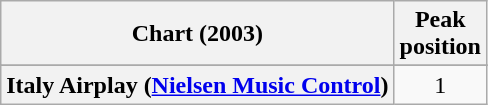<table class="wikitable plainrowheaders" style="text-align:center">
<tr>
<th scope="col">Chart (2003)</th>
<th scope="col">Peak<br>position</th>
</tr>
<tr>
</tr>
<tr>
<th scope="row"!align="center">Italy Airplay (<a href='#'>Nielsen Music Control</a>)</th>
<td>1</td>
</tr>
</table>
